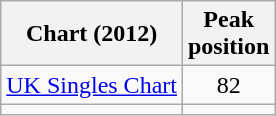<table class="wikitable sortable">
<tr>
<th>Chart (2012)</th>
<th>Peak<br>position</th>
</tr>
<tr>
<td><a href='#'>UK Singles Chart</a></td>
<td align="center">82</td>
</tr>
<tr>
<td></td>
</tr>
</table>
